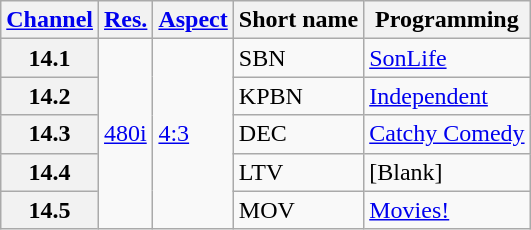<table class="wikitable">
<tr>
<th scope = "col"><a href='#'>Channel</a></th>
<th scope = "col"><a href='#'>Res.</a></th>
<th scope = "col"><a href='#'>Aspect</a></th>
<th scope = "col">Short name</th>
<th scope = "col">Programming</th>
</tr>
<tr>
<th scope = "row">14.1</th>
<td rowspan=5><a href='#'>480i</a></td>
<td rowspan=5><a href='#'>4:3</a></td>
<td>SBN</td>
<td><a href='#'>SonLife</a></td>
</tr>
<tr>
<th scope = "row">14.2</th>
<td>KPBN</td>
<td><a href='#'>Independent</a></td>
</tr>
<tr>
<th scope = "row">14.3</th>
<td>DEC</td>
<td><a href='#'>Catchy Comedy</a></td>
</tr>
<tr>
<th scope = "row">14.4</th>
<td>LTV</td>
<td>[Blank]</td>
</tr>
<tr>
<th scope = "row">14.5</th>
<td>MOV</td>
<td><a href='#'>Movies!</a></td>
</tr>
</table>
